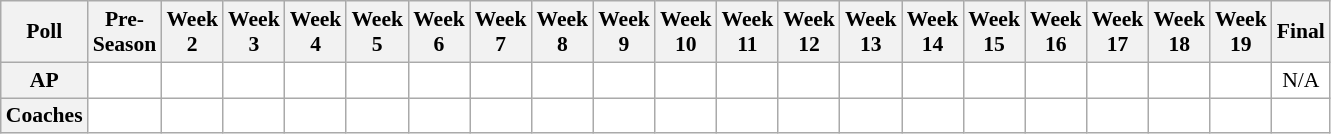<table class="wikitable" style="white-space:nowrap;font-size:90%">
<tr>
<th>Poll</th>
<th>Pre-<br>Season</th>
<th>Week<br>2</th>
<th>Week<br>3</th>
<th>Week<br>4</th>
<th>Week<br>5</th>
<th>Week<br>6</th>
<th>Week<br>7</th>
<th>Week<br>8</th>
<th>Week<br>9</th>
<th>Week<br>10</th>
<th>Week<br>11</th>
<th>Week<br>12</th>
<th>Week<br>13</th>
<th>Week<br>14</th>
<th>Week<br>15</th>
<th>Week<br>16</th>
<th>Week<br>17</th>
<th>Week<br>18</th>
<th>Week<br>19</th>
<th>Final</th>
</tr>
<tr style="text-align:center;">
<th>AP</th>
<td style="background:#FFFFFF;"></td>
<td style="background:#FFFFFF;"></td>
<td style="background:#FFFFFF;"></td>
<td style="background:#FFFFFF;"></td>
<td style="background:#FFFFFF;"></td>
<td style="background:#FFFFFF;"></td>
<td style="background:#FFFFFF;"></td>
<td style="background:#FFFFFF;"></td>
<td style="background:#FFFFFF;"></td>
<td style="background:#FFFFFF;"></td>
<td style="background:#FFFFFF;"></td>
<td style="background:#FFFFFF;"></td>
<td style="background:#FFFFFF;"></td>
<td style="background:#FFFFFF;"></td>
<td style="background:#FFFFFF;"></td>
<td style="background:#FFFFFF;"></td>
<td style="background:#FFFFFF;"></td>
<td style="background:#FFFFFF;"></td>
<td style="background:#FFFFFF;"></td>
<td style="background:#FFFFFF;">N/A</td>
</tr>
<tr style="text-align:center;">
<th>Coaches</th>
<td style="background:#FFFFFF;"></td>
<td style="background:#FFFFFF;"></td>
<td style="background:#FFFFFF;"></td>
<td style="background:#FFFFFF;"></td>
<td style="background:#FFFFFF;"></td>
<td style="background:#FFFFFF;"></td>
<td style="background:#FFFFFF;"></td>
<td style="background:#FFFFFF;"></td>
<td style="background:#FFFFFF;"></td>
<td style="background:#FFFFFF;"></td>
<td style="background:#FFFFFF;"></td>
<td style="background:#FFFFFF;"></td>
<td style="background:#FFFFFF;"></td>
<td style="background:#FFFFFF;"></td>
<td style="background:#FFFFFF;"></td>
<td style="background:#FFFFFF;"></td>
<td style="background:#FFFFFF;"></td>
<td style="background:#FFFFFF;"></td>
<td style="background:#FFFFFF;"></td>
<td style="background:#FFFFFF;"></td>
</tr>
</table>
